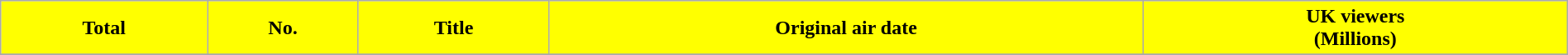<table class="wikitable plainrowheaders" style="width:100%;">
<tr>
<th scope="col" style="background:Yellow;">Total</th>
<th scope="col" style="background:Yellow;">No.</th>
<th scope="col" style="background:Yellow;">Title</th>
<th scope="col" style="background:Yellow;">Original air date</th>
<th scope="col" style="background:Yellow;">UK viewers<br>(Millions)</th>
</tr>
<tr>
</tr>
</table>
